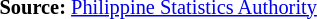<table style="font-size:85%;" '|>
<tr>
<td><br><p>
<strong>Source:</strong> <a href='#'>Philippine Statistics Authority</a>
</p></td>
</tr>
</table>
